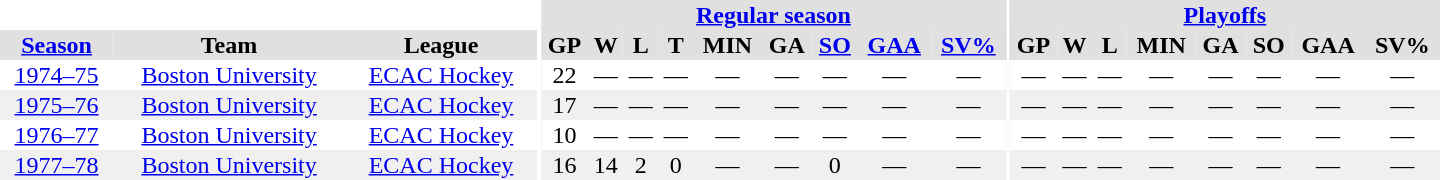<table border="0" cellpadding="1" cellspacing="0" style="text-align:center; width:60em">
<tr bgcolor="#e0e0e0">
<th colspan="3" bgcolor="#ffffff"></th>
<th rowspan="99" bgcolor="#ffffff"></th>
<th colspan="9" bgcolor="#e0e0e0"><a href='#'>Regular season</a></th>
<th rowspan="99" bgcolor="#ffffff"></th>
<th colspan="8" bgcolor="#e0e0e0"><a href='#'>Playoffs</a></th>
</tr>
<tr bgcolor="#e0e0e0">
<th><a href='#'>Season</a></th>
<th>Team</th>
<th>League</th>
<th>GP</th>
<th>W</th>
<th>L</th>
<th>T</th>
<th>MIN</th>
<th>GA</th>
<th><a href='#'>SO</a></th>
<th><a href='#'>GAA</a></th>
<th><a href='#'>SV%</a></th>
<th>GP</th>
<th>W</th>
<th>L</th>
<th>MIN</th>
<th>GA</th>
<th>SO</th>
<th>GAA</th>
<th>SV%</th>
</tr>
<tr>
<td><a href='#'>1974–75</a></td>
<td><a href='#'>Boston University</a></td>
<td><a href='#'>ECAC Hockey</a></td>
<td>22</td>
<td>—</td>
<td>—</td>
<td>—</td>
<td>—</td>
<td>—</td>
<td>—</td>
<td>—</td>
<td>—</td>
<td>—</td>
<td>—</td>
<td>—</td>
<td>—</td>
<td>—</td>
<td>—</td>
<td>—</td>
<td>—</td>
</tr>
<tr bgcolor=f0f0f0>
<td><a href='#'>1975–76</a></td>
<td><a href='#'>Boston University</a></td>
<td><a href='#'>ECAC Hockey</a></td>
<td>17</td>
<td>—</td>
<td>—</td>
<td>—</td>
<td>—</td>
<td>—</td>
<td>—</td>
<td>—</td>
<td>—</td>
<td>—</td>
<td>—</td>
<td>—</td>
<td>—</td>
<td>—</td>
<td>—</td>
<td>—</td>
<td>—</td>
</tr>
<tr>
<td><a href='#'>1976–77</a></td>
<td><a href='#'>Boston University</a></td>
<td><a href='#'>ECAC Hockey</a></td>
<td>10</td>
<td>—</td>
<td>—</td>
<td>—</td>
<td>—</td>
<td>—</td>
<td>—</td>
<td>—</td>
<td>—</td>
<td>—</td>
<td>—</td>
<td>—</td>
<td>—</td>
<td>—</td>
<td>—</td>
<td>—</td>
<td>—</td>
</tr>
<tr bgcolor=f0f0f0>
<td><a href='#'>1977–78</a></td>
<td><a href='#'>Boston University</a></td>
<td><a href='#'>ECAC Hockey</a></td>
<td>16</td>
<td>14</td>
<td>2</td>
<td>0</td>
<td>—</td>
<td>—</td>
<td>0</td>
<td>—</td>
<td>—</td>
<td>—</td>
<td>—</td>
<td>—</td>
<td>—</td>
<td>—</td>
<td>—</td>
<td>—</td>
<td>—</td>
</tr>
</table>
